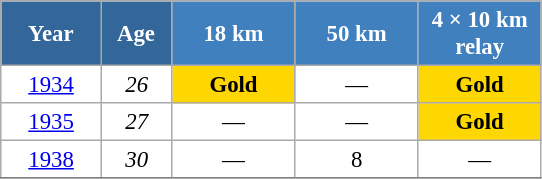<table class="wikitable" style="font-size:95%; text-align:center; border:grey solid 1px; border-collapse:collapse; background:#ffffff;">
<tr>
<th style="background-color:#369; color:white; width:60px;"> Year </th>
<th style="background-color:#369; color:white; width:40px;"> Age </th>
<th style="background-color:#4180be; color:white; width:75px;"> 18 km </th>
<th style="background-color:#4180be; color:white; width:75px;"> 50 km </th>
<th style="background-color:#4180be; color:white; width:75px;"> 4 × 10 km <br> relay </th>
</tr>
<tr>
<td><a href='#'>1934</a></td>
<td><em>26</em></td>
<td style="background:gold;"><strong>Gold</strong></td>
<td>—</td>
<td style="background:gold;"><strong>Gold</strong></td>
</tr>
<tr>
<td><a href='#'>1935</a></td>
<td><em>27</em></td>
<td>—</td>
<td>—</td>
<td style="background:gold;"><strong>Gold</strong></td>
</tr>
<tr>
<td><a href='#'>1938</a></td>
<td><em>30</em></td>
<td>—</td>
<td>8</td>
<td>—</td>
</tr>
<tr>
</tr>
</table>
